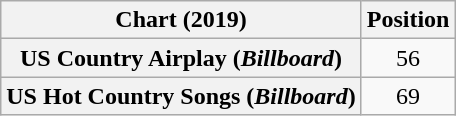<table class="wikitable sortable plainrowheaders" style="text-align:center">
<tr>
<th>Chart (2019)</th>
<th>Position</th>
</tr>
<tr>
<th scope="row">US Country Airplay (<em>Billboard</em>)</th>
<td>56</td>
</tr>
<tr>
<th scope="row">US Hot Country Songs (<em>Billboard</em>)</th>
<td>69</td>
</tr>
</table>
